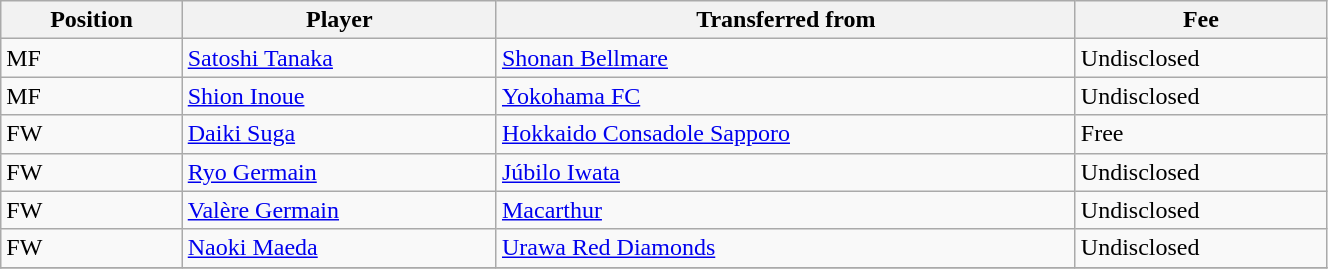<table class="wikitable sortable" style="width:70%; text-align:center; font-size:100%; text-align:left;">
<tr>
<th>Position</th>
<th>Player</th>
<th>Transferred from</th>
<th>Fee</th>
</tr>
<tr>
<td>MF</td>
<td> <a href='#'>Satoshi Tanaka</a></td>
<td> <a href='#'>Shonan Bellmare</a></td>
<td>Undisclosed </td>
</tr>
<tr>
<td>MF</td>
<td> <a href='#'>Shion Inoue</a></td>
<td> <a href='#'>Yokohama FC</a></td>
<td>Undisclosed </td>
</tr>
<tr>
<td>FW</td>
<td> <a href='#'>Daiki Suga</a></td>
<td> <a href='#'>Hokkaido Consadole Sapporo</a></td>
<td>Free </td>
</tr>
<tr>
<td>FW</td>
<td> <a href='#'>Ryo Germain</a></td>
<td> <a href='#'>Júbilo Iwata</a></td>
<td>Undisclosed </td>
</tr>
<tr>
<td>FW</td>
<td> <a href='#'>Valère Germain</a></td>
<td> <a href='#'>Macarthur</a></td>
<td>Undisclosed </td>
</tr>
<tr>
<td>FW</td>
<td> <a href='#'>Naoki Maeda</a></td>
<td> <a href='#'>Urawa Red Diamonds</a></td>
<td>Undisclosed </td>
</tr>
<tr>
</tr>
</table>
